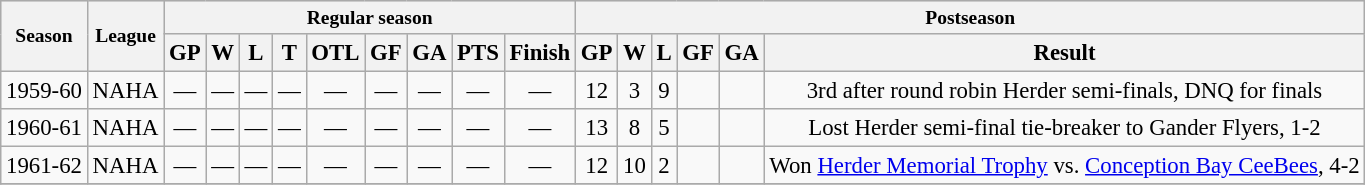<table class="wikitable plainrowheaders"  style="text-align: center; font-size: 95%">
<tr align="center" style="font-size: small; font-weight:bold; background-color:#dddddd; padding:5px;">
<th rowspan="2" scope="col">Season</th>
<th rowspan="2" scope="col">League</th>
<th colspan="9">Regular season</th>
<th colspan="9">Postseason</th>
</tr>
<tr>
<th scope="col">GP</th>
<th scope="col">W</th>
<th scope="col">L</th>
<th scope="col">T</th>
<th scope="col">OTL</th>
<th scope="col">GF</th>
<th scope="col">GA</th>
<th scope="col">PTS</th>
<th scope="col">Finish</th>
<th scope="col">GP</th>
<th scope="col">W</th>
<th scope="col">L</th>
<th scope="col">GF</th>
<th scope="col">GA</th>
<th scope="col">Result</th>
</tr>
<tr>
<td scope="row">1959-60</td>
<td>NAHA</td>
<td>—</td>
<td>—</td>
<td>—</td>
<td>—</td>
<td>—</td>
<td>—</td>
<td>—</td>
<td>—</td>
<td>—</td>
<td>12</td>
<td>3</td>
<td>9</td>
<td></td>
<td></td>
<td>3rd after round robin Herder semi-finals, DNQ for finals</td>
</tr>
<tr>
<td scope="row">1960-61</td>
<td>NAHA</td>
<td>—</td>
<td>—</td>
<td>—</td>
<td>—</td>
<td>—</td>
<td>—</td>
<td>—</td>
<td>—</td>
<td>—</td>
<td>13</td>
<td>8</td>
<td>5</td>
<td></td>
<td></td>
<td>Lost Herder semi-final tie-breaker to Gander Flyers, 1-2</td>
</tr>
<tr>
<td scope="row">1961-62</td>
<td>NAHA</td>
<td>—</td>
<td>—</td>
<td>—</td>
<td>—</td>
<td>—</td>
<td>—</td>
<td>—</td>
<td>—</td>
<td>—</td>
<td>12</td>
<td>10</td>
<td>2</td>
<td></td>
<td></td>
<td>Won <a href='#'>Herder Memorial Trophy</a> vs. <a href='#'>Conception Bay CeeBees</a>, 4-2</td>
</tr>
<tr>
</tr>
</table>
